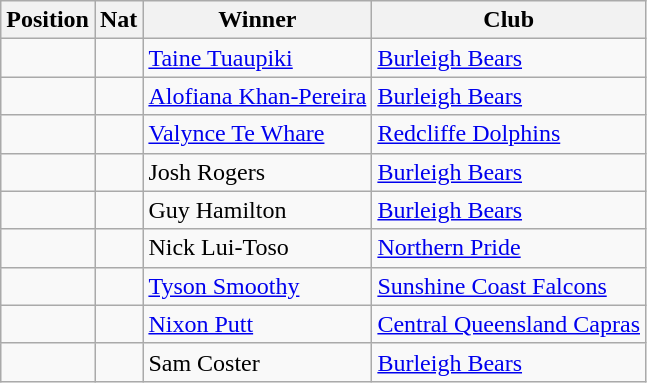<table class="wikitable">
<tr>
<th>Position</th>
<th>Nat</th>
<th>Winner</th>
<th>Club</th>
</tr>
<tr>
<td></td>
<td></td>
<td><a href='#'>Taine Tuaupiki</a></td>
<td> <a href='#'>Burleigh Bears</a></td>
</tr>
<tr>
<td></td>
<td></td>
<td><a href='#'>Alofiana Khan-Pereira</a></td>
<td> <a href='#'>Burleigh Bears</a></td>
</tr>
<tr>
<td></td>
<td></td>
<td><a href='#'>Valynce Te Whare</a></td>
<td> <a href='#'>Redcliffe Dolphins</a></td>
</tr>
<tr>
<td></td>
<td></td>
<td>Josh Rogers</td>
<td> <a href='#'>Burleigh Bears</a></td>
</tr>
<tr>
<td></td>
<td></td>
<td>Guy Hamilton</td>
<td> <a href='#'>Burleigh Bears</a></td>
</tr>
<tr>
<td></td>
<td></td>
<td>Nick Lui-Toso</td>
<td> <a href='#'>Northern Pride</a></td>
</tr>
<tr>
<td></td>
<td></td>
<td><a href='#'>Tyson Smoothy</a></td>
<td> <a href='#'>Sunshine Coast Falcons</a></td>
</tr>
<tr>
<td></td>
<td></td>
<td><a href='#'>Nixon Putt</a></td>
<td> <a href='#'>Central Queensland Capras</a></td>
</tr>
<tr>
<td></td>
<td></td>
<td>Sam Coster</td>
<td> <a href='#'>Burleigh Bears</a></td>
</tr>
</table>
